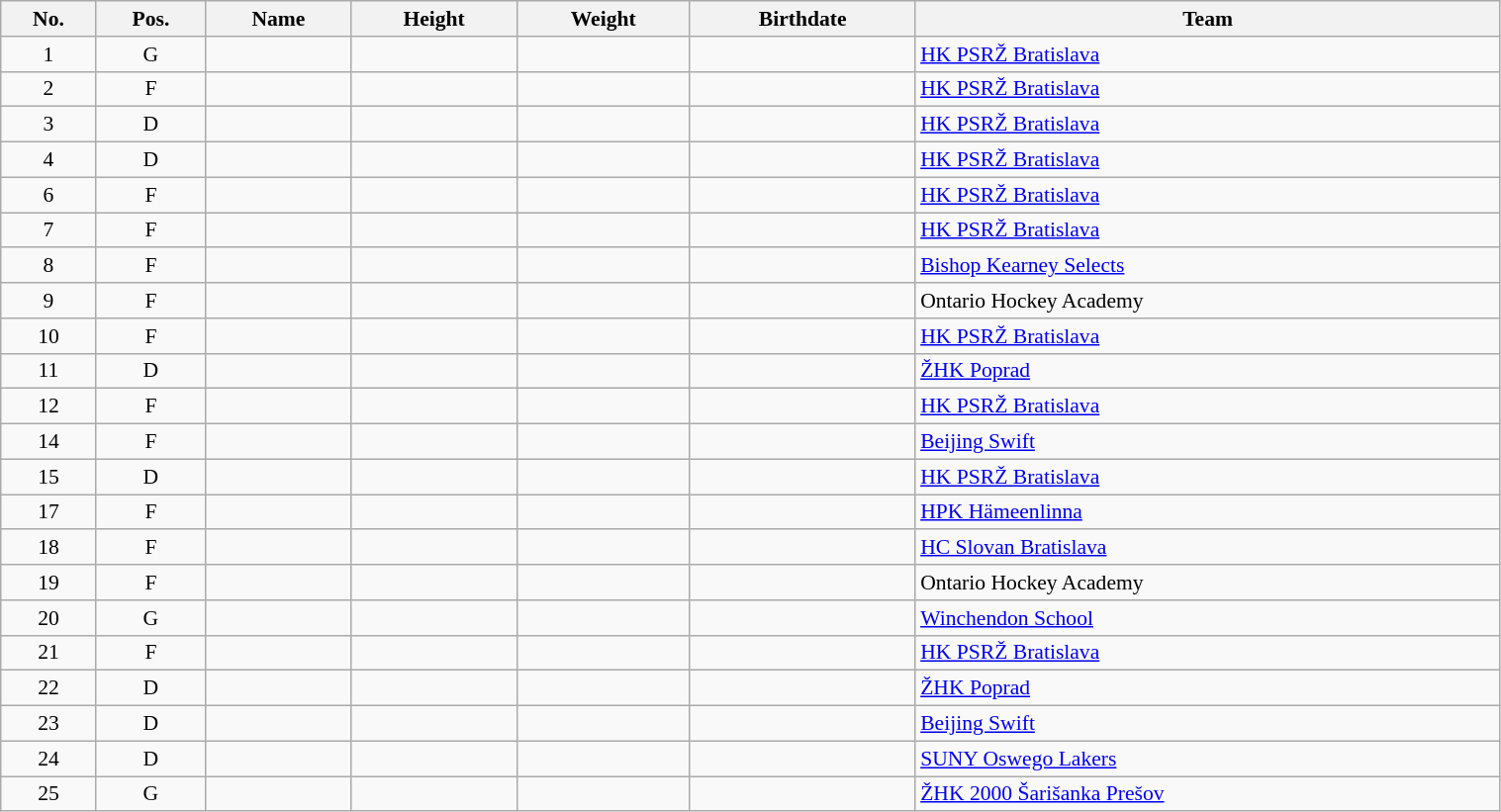<table class="wikitable sortable" width="80%" style="font-size: 90%; text-align: center;">
<tr>
<th>No.</th>
<th>Pos.</th>
<th>Name</th>
<th>Height</th>
<th>Weight</th>
<th>Birthdate</th>
<th>Team</th>
</tr>
<tr>
<td>1</td>
<td>G</td>
<td align=left></td>
<td></td>
<td></td>
<td></td>
<td align=left> <a href='#'>HK PSRŽ Bratislava</a></td>
</tr>
<tr>
<td>2</td>
<td>F</td>
<td align=left></td>
<td></td>
<td></td>
<td></td>
<td align=left> <a href='#'>HK PSRŽ Bratislava</a></td>
</tr>
<tr>
<td>3</td>
<td>D</td>
<td align=left></td>
<td></td>
<td></td>
<td></td>
<td align=left> <a href='#'>HK PSRŽ Bratislava</a></td>
</tr>
<tr>
<td>4</td>
<td>D</td>
<td align=left></td>
<td></td>
<td></td>
<td></td>
<td align=left> <a href='#'>HK PSRŽ Bratislava</a></td>
</tr>
<tr>
<td>6</td>
<td>F</td>
<td align=left></td>
<td></td>
<td></td>
<td></td>
<td align=left> <a href='#'>HK PSRŽ Bratislava</a></td>
</tr>
<tr>
<td>7</td>
<td>F</td>
<td align=left></td>
<td></td>
<td></td>
<td></td>
<td align=left> <a href='#'>HK PSRŽ Bratislava</a></td>
</tr>
<tr>
<td>8</td>
<td>F</td>
<td align=left></td>
<td></td>
<td></td>
<td></td>
<td align=left> <a href='#'>Bishop Kearney Selects</a></td>
</tr>
<tr>
<td>9</td>
<td>F</td>
<td align=left></td>
<td></td>
<td></td>
<td></td>
<td align=left> Ontario Hockey Academy</td>
</tr>
<tr>
<td>10</td>
<td>F</td>
<td align=left></td>
<td></td>
<td></td>
<td></td>
<td align=left> <a href='#'>HK PSRŽ Bratislava</a></td>
</tr>
<tr>
<td>11</td>
<td>D</td>
<td align=left></td>
<td></td>
<td></td>
<td></td>
<td align=left> <a href='#'>ŽHK Poprad</a></td>
</tr>
<tr>
<td>12</td>
<td>F</td>
<td align=left></td>
<td></td>
<td></td>
<td></td>
<td align=left> <a href='#'>HK PSRŽ Bratislava</a></td>
</tr>
<tr>
<td>14</td>
<td>F</td>
<td align=left></td>
<td></td>
<td></td>
<td></td>
<td align=left> <a href='#'>Beijing Swift</a></td>
</tr>
<tr>
<td>15</td>
<td>D</td>
<td align=left></td>
<td></td>
<td></td>
<td></td>
<td align=left> <a href='#'>HK PSRŽ Bratislava</a></td>
</tr>
<tr>
<td>17</td>
<td>F</td>
<td align=left></td>
<td></td>
<td></td>
<td></td>
<td align=left> <a href='#'>HPK Hämeenlinna</a></td>
</tr>
<tr>
<td>18</td>
<td>F</td>
<td align=left></td>
<td></td>
<td></td>
<td></td>
<td align=left> <a href='#'>HC Slovan Bratislava</a></td>
</tr>
<tr>
<td>19</td>
<td>F</td>
<td align=left></td>
<td></td>
<td></td>
<td></td>
<td align=left> Ontario Hockey Academy</td>
</tr>
<tr>
<td>20</td>
<td>G</td>
<td align=left></td>
<td></td>
<td></td>
<td></td>
<td align=left> <a href='#'>Winchendon School</a></td>
</tr>
<tr>
<td>21</td>
<td>F</td>
<td align=left></td>
<td></td>
<td></td>
<td></td>
<td align=left> <a href='#'>HK PSRŽ Bratislava</a></td>
</tr>
<tr>
<td>22</td>
<td>D</td>
<td align=left></td>
<td></td>
<td></td>
<td></td>
<td align=left> <a href='#'>ŽHK Poprad</a></td>
</tr>
<tr>
<td>23</td>
<td>D</td>
<td align=left></td>
<td></td>
<td></td>
<td></td>
<td align=left> <a href='#'>Beijing Swift</a></td>
</tr>
<tr>
<td>24</td>
<td>D</td>
<td align=left></td>
<td></td>
<td></td>
<td></td>
<td align=left> <a href='#'>SUNY Oswego Lakers</a></td>
</tr>
<tr>
<td>25</td>
<td>G</td>
<td align=left></td>
<td></td>
<td></td>
<td></td>
<td align=left> <a href='#'>ŽHK 2000 Šarišanka Prešov</a></td>
</tr>
</table>
